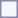<table style="border:1px solid #8888aa; background-color:#f7f8ff; padding:5px; font-size:95%; margin: 0px 12px 12px 0px;">
</table>
